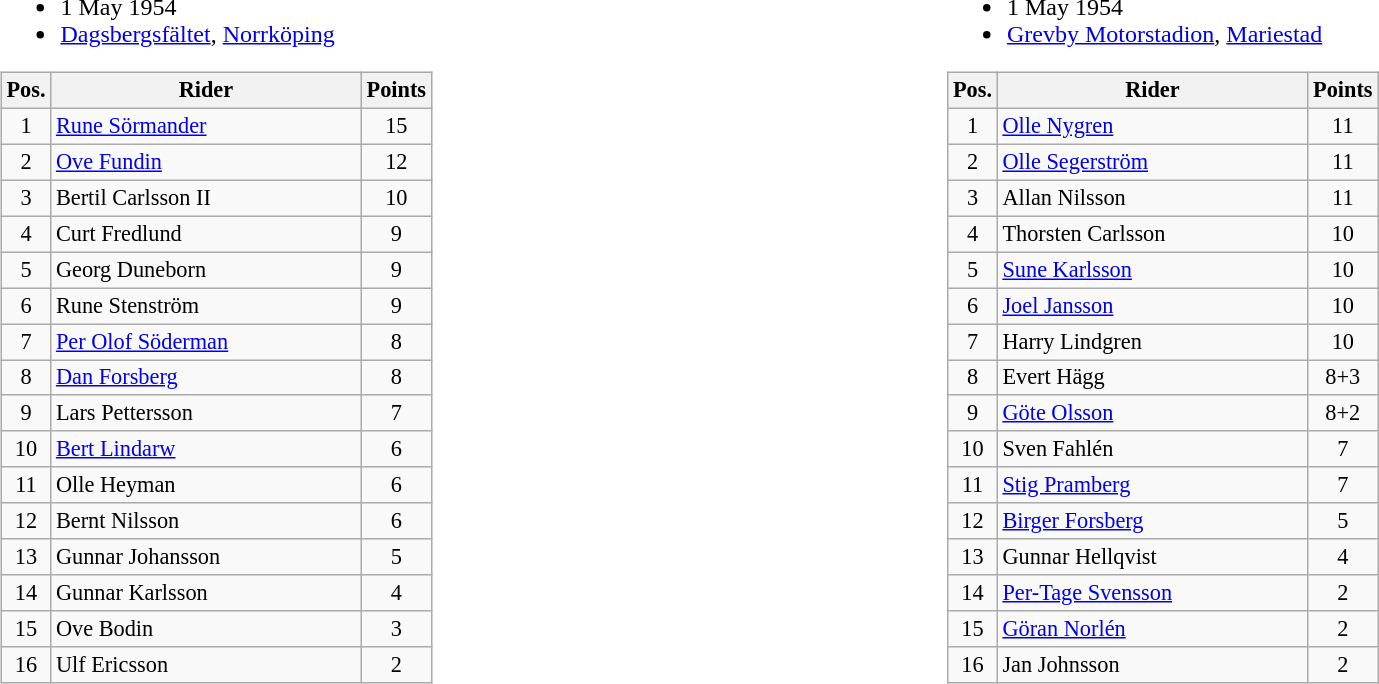<table width=100%>
<tr>
<td width=50% valign=top><br><ul><li>1 May 1954</li><li> <a href='#'>Dagsbergsfältet</a>, <a href='#'>Norrköping</a></li></ul><table class=wikitable style="font-size:93%;">
<tr>
<th width=25px>Pos.</th>
<th width=200px>Rider</th>
<th width=40px>Points</th>
</tr>
<tr align=center >
<td>1</td>
<td align=left><a href='#'>Rune Sörmander</a></td>
<td>15</td>
</tr>
<tr align=center >
<td>2</td>
<td align=left><a href='#'>Ove Fundin</a></td>
<td>12</td>
</tr>
<tr align=center >
<td>3</td>
<td align=left>Bertil Carlsson II</td>
<td>10</td>
</tr>
<tr align=center >
<td>4</td>
<td align=left>Curt Fredlund</td>
<td>9</td>
</tr>
<tr align=center >
<td>5</td>
<td align=left>Georg Duneborn</td>
<td>9</td>
</tr>
<tr align=center >
<td>6</td>
<td align=left>Rune Stenström</td>
<td>9</td>
</tr>
<tr align=center >
<td>7</td>
<td align=left><a href='#'>Per Olof Söderman</a></td>
<td>8</td>
</tr>
<tr align=center >
<td>8</td>
<td align=left><a href='#'>Dan Forsberg</a></td>
<td>8</td>
</tr>
<tr align=center>
<td>9</td>
<td align=left>Lars Pettersson</td>
<td>7</td>
</tr>
<tr align=center>
<td>10</td>
<td align=left><a href='#'>Bert Lindarw</a></td>
<td>6</td>
</tr>
<tr align=center>
<td>11</td>
<td align=left>Olle Heyman</td>
<td>6</td>
</tr>
<tr align=center>
<td>12</td>
<td align=left>Bernt Nilsson</td>
<td>6</td>
</tr>
<tr align=center>
<td>13</td>
<td align=left>Gunnar Johansson</td>
<td>5</td>
</tr>
<tr align=center>
<td>14</td>
<td align=left>Gunnar Karlsson</td>
<td>4</td>
</tr>
<tr align=center>
<td>15</td>
<td align=left>Ove Bodin</td>
<td>3</td>
</tr>
<tr align=center>
<td>16</td>
<td align=left>Ulf Ericsson</td>
<td>2</td>
</tr>
</table>
</td>
<td width=50% valign=top><br><ul><li>1 May 1954</li><li> <a href='#'>Grevby Motorstadion</a>, <a href='#'>Mariestad</a></li></ul><table class=wikitable style="font-size:93%;">
<tr>
<th width=25px>Pos.</th>
<th width=200px>Rider</th>
<th width=40px>Points</th>
</tr>
<tr align=center >
<td>1</td>
<td align=left><a href='#'>Olle Nygren</a></td>
<td>11</td>
</tr>
<tr align=center >
<td>2</td>
<td align=left><a href='#'>Olle Segerström</a></td>
<td>11</td>
</tr>
<tr align=center >
<td>3</td>
<td align=left>Allan Nilsson</td>
<td>11</td>
</tr>
<tr align=center >
<td>4</td>
<td align=left>Thorsten Carlsson</td>
<td>10</td>
</tr>
<tr align=center >
<td>5</td>
<td align=left><a href='#'>Sune Karlsson</a></td>
<td>10</td>
</tr>
<tr align=center >
<td>6</td>
<td align=left><a href='#'>Joel Jansson</a></td>
<td>10</td>
</tr>
<tr align=center >
<td>7</td>
<td align=left>Harry Lindgren</td>
<td>10</td>
</tr>
<tr align=center >
<td>8</td>
<td align=left>Evert Hägg</td>
<td>8+3</td>
</tr>
<tr align=center>
<td>9</td>
<td align=left><a href='#'>Göte Olsson</a></td>
<td>8+2</td>
</tr>
<tr align=center>
<td>10</td>
<td align=left>Sven Fahlén</td>
<td>7</td>
</tr>
<tr align=center>
<td>11</td>
<td align=left><a href='#'>Stig Pramberg</a></td>
<td>7</td>
</tr>
<tr align=center>
<td>12</td>
<td align=left><a href='#'>Birger Forsberg</a></td>
<td>5</td>
</tr>
<tr align=center>
<td>13</td>
<td align=left>Gunnar Hellqvist</td>
<td>4</td>
</tr>
<tr align=center>
<td>14</td>
<td align=left><a href='#'>Per-Tage Svensson</a></td>
<td>2</td>
</tr>
<tr align=center>
<td>15</td>
<td align=left><a href='#'>Göran Norlén</a></td>
<td>2</td>
</tr>
<tr align=center>
<td>16</td>
<td align=left>Jan Johnsson</td>
<td>2</td>
</tr>
</table>
</td>
</tr>
</table>
